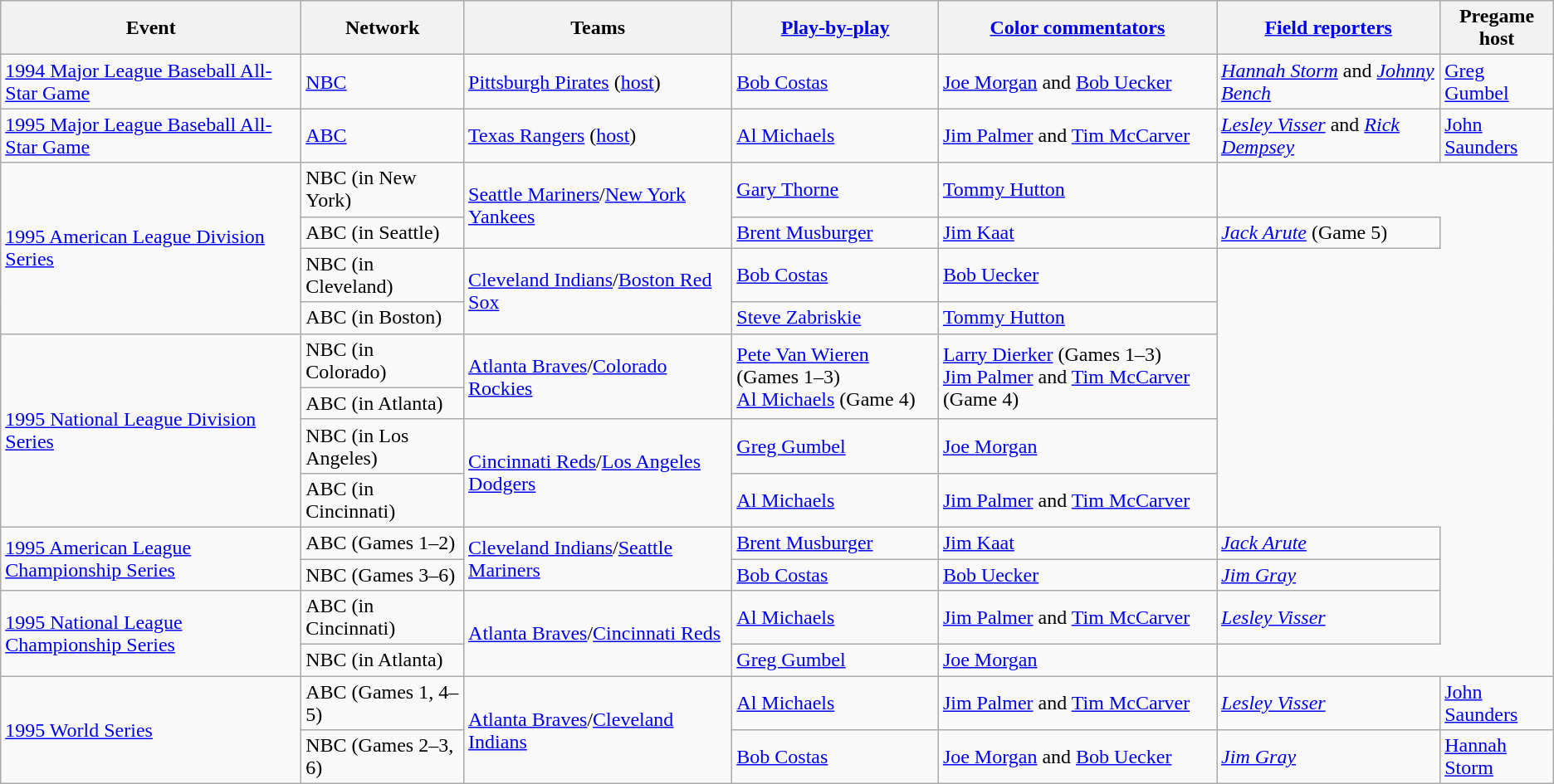<table class="wikitable">
<tr>
<th>Event</th>
<th>Network</th>
<th>Teams</th>
<th><a href='#'>Play-by-play</a></th>
<th><a href='#'>Color commentators</a></th>
<th><a href='#'>Field reporters</a></th>
<th>Pregame host</th>
</tr>
<tr>
<td><a href='#'>1994 Major League Baseball All-Star Game</a></td>
<td><a href='#'>NBC</a></td>
<td><a href='#'>Pittsburgh Pirates</a> (<a href='#'>host</a>)</td>
<td><a href='#'>Bob Costas</a></td>
<td><a href='#'>Joe Morgan</a> and <a href='#'>Bob Uecker</a></td>
<td><em><a href='#'>Hannah Storm</a></em> and <em><a href='#'>Johnny Bench</a></em></td>
<td><a href='#'>Greg Gumbel</a></td>
</tr>
<tr>
<td><a href='#'>1995 Major League Baseball All-Star Game</a></td>
<td><a href='#'>ABC</a></td>
<td><a href='#'>Texas Rangers</a> (<a href='#'>host</a>)</td>
<td><a href='#'>Al Michaels</a></td>
<td><a href='#'>Jim Palmer</a> and <a href='#'>Tim McCarver</a></td>
<td><em><a href='#'>Lesley Visser</a></em> and <em><a href='#'>Rick Dempsey</a></em></td>
<td><a href='#'>John Saunders</a></td>
</tr>
<tr>
<td rowspan="4"><a href='#'>1995 American League Division Series</a></td>
<td>NBC (in New York)</td>
<td rowspan="2"><a href='#'>Seattle Mariners</a>/<a href='#'>New York Yankees</a></td>
<td><a href='#'>Gary Thorne</a></td>
<td><a href='#'>Tommy Hutton</a></td>
</tr>
<tr>
<td>ABC (in Seattle)</td>
<td><a href='#'>Brent Musburger</a></td>
<td><a href='#'>Jim Kaat</a></td>
<td><em><a href='#'>Jack Arute</a></em> (Game 5)</td>
</tr>
<tr>
<td>NBC (in Cleveland)</td>
<td rowspan="2"><a href='#'>Cleveland Indians</a>/<a href='#'>Boston Red Sox</a></td>
<td><a href='#'>Bob Costas</a></td>
<td><a href='#'>Bob Uecker</a></td>
</tr>
<tr>
<td>ABC (in Boston)</td>
<td><a href='#'>Steve Zabriskie</a></td>
<td><a href='#'>Tommy Hutton</a></td>
</tr>
<tr>
<td rowspan="4"><a href='#'>1995 National League Division Series</a></td>
<td>NBC (in Colorado)</td>
<td rowspan="2"><a href='#'>Atlanta Braves</a>/<a href='#'>Colorado Rockies</a></td>
<td rowspan="2"><a href='#'>Pete Van Wieren</a> (Games 1–3)<br><a href='#'>Al Michaels</a> (Game 4)</td>
<td rowspan="2"><a href='#'>Larry Dierker</a> (Games 1–3)<br><a href='#'>Jim Palmer</a> and <a href='#'>Tim McCarver</a> (Game 4)</td>
</tr>
<tr>
<td>ABC (in Atlanta)</td>
</tr>
<tr>
<td>NBC (in Los Angeles)</td>
<td rowspan="2"><a href='#'>Cincinnati Reds</a>/<a href='#'>Los Angeles Dodgers</a></td>
<td><a href='#'>Greg Gumbel</a></td>
<td><a href='#'>Joe Morgan</a></td>
</tr>
<tr>
<td>ABC (in Cincinnati)</td>
<td><a href='#'>Al Michaels</a></td>
<td><a href='#'>Jim Palmer</a> and <a href='#'>Tim McCarver</a></td>
</tr>
<tr>
<td rowspan="2"><a href='#'>1995 American League Championship Series</a></td>
<td>ABC (Games 1–2)</td>
<td rowspan="2"><a href='#'>Cleveland Indians</a>/<a href='#'>Seattle Mariners</a></td>
<td><a href='#'>Brent Musburger</a></td>
<td><a href='#'>Jim Kaat</a></td>
<td><em><a href='#'>Jack Arute</a></em></td>
</tr>
<tr>
<td>NBC (Games 3–6)</td>
<td><a href='#'>Bob Costas</a></td>
<td><a href='#'>Bob Uecker</a></td>
<td><em><a href='#'>Jim Gray</a></em></td>
</tr>
<tr>
<td rowspan="2"><a href='#'>1995 National League Championship Series</a></td>
<td>ABC (in Cincinnati)</td>
<td rowspan="2"><a href='#'>Atlanta Braves</a>/<a href='#'>Cincinnati Reds</a></td>
<td><a href='#'>Al Michaels</a></td>
<td><a href='#'>Jim Palmer</a> and <a href='#'>Tim McCarver</a></td>
<td><em><a href='#'>Lesley Visser</a></em></td>
</tr>
<tr>
<td>NBC (in Atlanta)</td>
<td><a href='#'>Greg Gumbel</a></td>
<td><a href='#'>Joe Morgan</a></td>
</tr>
<tr>
<td rowspan="2"><a href='#'>1995 World Series</a></td>
<td>ABC (Games 1, 4–5)</td>
<td rowspan="2"><a href='#'>Atlanta Braves</a>/<a href='#'>Cleveland Indians</a></td>
<td><a href='#'>Al Michaels</a></td>
<td><a href='#'>Jim Palmer</a> and <a href='#'>Tim McCarver</a></td>
<td><em><a href='#'>Lesley Visser</a></em></td>
<td><a href='#'>John Saunders</a></td>
</tr>
<tr>
<td>NBC (Games 2–3, 6)</td>
<td><a href='#'>Bob Costas</a></td>
<td><a href='#'>Joe Morgan</a> and <a href='#'>Bob Uecker</a></td>
<td><em><a href='#'>Jim Gray</a></em></td>
<td><a href='#'>Hannah Storm</a></td>
</tr>
</table>
